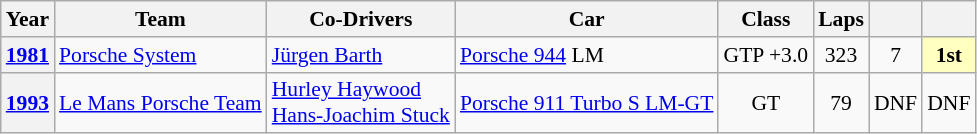<table class="wikitable" style="text-align:center; font-size:90%">
<tr>
<th>Year</th>
<th>Team</th>
<th>Co-Drivers</th>
<th>Car</th>
<th>Class</th>
<th>Laps</th>
<th></th>
<th></th>
</tr>
<tr>
<th><a href='#'>1981</a></th>
<td align="left"> <a href='#'>Porsche System</a></td>
<td align="left"> <a href='#'>Jürgen Barth</a></td>
<td align="left"><a href='#'>Porsche 944</a> LM</td>
<td>GTP +3.0</td>
<td>323</td>
<td>7</td>
<td style="background:#FFFFBF;"><strong>1st</strong></td>
</tr>
<tr>
<th><a href='#'>1993</a></th>
<td align="left"> <a href='#'>Le Mans Porsche Team</a></td>
<td align="left"> <a href='#'>Hurley Haywood</a><br> <a href='#'>Hans-Joachim Stuck</a></td>
<td align="left"><a href='#'>Porsche 911 Turbo S LM-GT</a></td>
<td>GT</td>
<td>79</td>
<td>DNF</td>
<td>DNF</td>
</tr>
</table>
